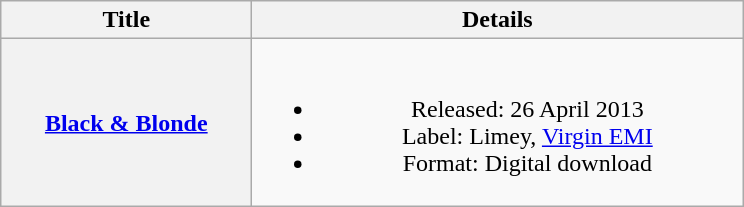<table class="wikitable plainrowheaders" style="text-align:center;">
<tr>
<th scope="col" style="width:10em;">Title</th>
<th scope="col" style="width:20em;">Details</th>
</tr>
<tr>
<th scope="row"><a href='#'>Black & Blonde</a></th>
<td><br><ul><li>Released: 26 April 2013</li><li>Label: Limey, <a href='#'>Virgin EMI</a></li><li>Format: Digital download</li></ul></td>
</tr>
</table>
